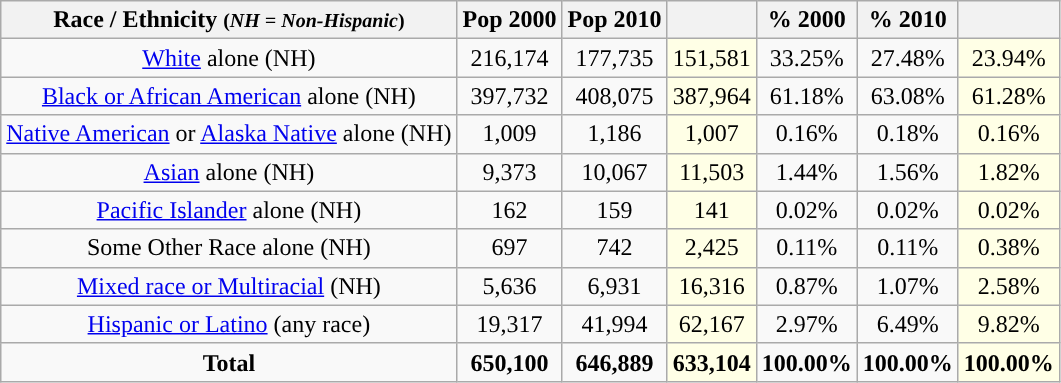<table class="wikitable" style="text-align:center;">
<tr>
<th>Race / Ethnicity <small>(<em>NH = Non-Hispanic</em>)</small></th>
<th>Pop 2000</th>
<th>Pop 2010</th>
<th></th>
<th>% 2000</th>
<th>% 2010</th>
<th></th>
</tr>
<tr>
<td><a href='#'>White</a> alone (NH)</td>
<td>216,174</td>
<td>177,735</td>
<td style='background: #ffffe6;'>151,581</td>
<td>33.25%</td>
<td>27.48%</td>
<td style='background: #ffffe6;'>23.94%</td>
</tr>
<tr>
<td><a href='#'>Black or African American</a> alone (NH)</td>
<td>397,732</td>
<td>408,075</td>
<td style='background: #ffffe6;'>387,964</td>
<td>61.18%</td>
<td>63.08%</td>
<td style='background: #ffffe6;'>61.28%</td>
</tr>
<tr>
<td><a href='#'>Native American</a> or <a href='#'>Alaska Native</a> alone (NH)</td>
<td>1,009</td>
<td>1,186</td>
<td style='background: #ffffe6;'>1,007</td>
<td>0.16%</td>
<td>0.18%</td>
<td style='background: #ffffe6;'>0.16%</td>
</tr>
<tr>
<td><a href='#'>Asian</a> alone (NH)</td>
<td>9,373</td>
<td>10,067</td>
<td style='background: #ffffe6;'>11,503</td>
<td>1.44%</td>
<td>1.56%</td>
<td style='background: #ffffe6;'>1.82%</td>
</tr>
<tr>
<td><a href='#'>Pacific Islander</a> alone (NH)</td>
<td>162</td>
<td>159</td>
<td style='background: #ffffe6;'>141</td>
<td>0.02%</td>
<td>0.02%</td>
<td style='background: #ffffe6;'>0.02%</td>
</tr>
<tr>
<td>Some Other Race alone (NH)</td>
<td>697</td>
<td>742</td>
<td style='background: #ffffe6;'>2,425</td>
<td>0.11%</td>
<td>0.11%</td>
<td style='background: #ffffe6;'>0.38%</td>
</tr>
<tr>
<td><a href='#'>Mixed race or Multiracial</a> (NH)</td>
<td>5,636</td>
<td>6,931</td>
<td style='background: #ffffe6;'>16,316</td>
<td>0.87%</td>
<td>1.07%</td>
<td style='background: #ffffe6;'>2.58%</td>
</tr>
<tr>
<td><a href='#'>Hispanic or Latino</a> (any race)</td>
<td>19,317</td>
<td>41,994</td>
<td style='background: #ffffe6;'>62,167</td>
<td>2.97%</td>
<td>6.49%</td>
<td style='background: #ffffe6;'>9.82%</td>
</tr>
<tr>
<td><strong>Total</strong></td>
<td><strong>650,100</strong></td>
<td><strong>646,889</strong></td>
<td style='background: #ffffe6;'><strong>633,104</strong></td>
<td><strong>100.00%</strong></td>
<td><strong>100.00%</strong></td>
<td style='background: #ffffe6;'><strong>100.00%</strong></td>
</tr>
</table>
